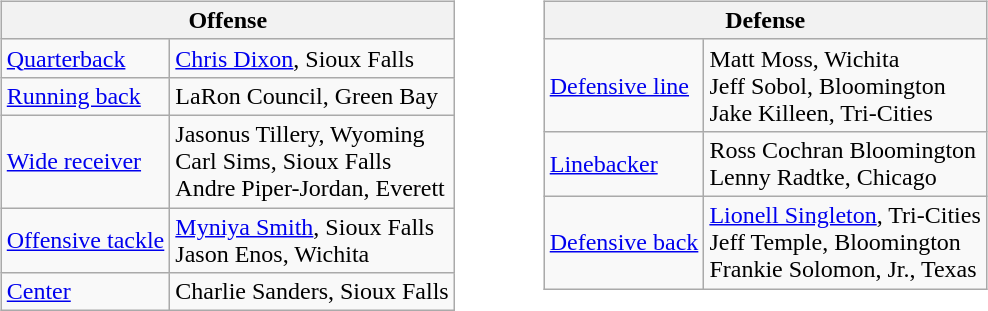<table border=0>
<tr valign="top">
<td><br><table class="wikitable">
<tr>
<th colspan="2">Offense</th>
</tr>
<tr http://www.oursportscentral.com/services/releases/?id=4432146m>
<td><a href='#'>Quarterback</a></td>
<td><a href='#'>Chris Dixon</a>, Sioux Falls</td>
</tr>
<tr>
<td><a href='#'>Running back</a></td>
<td>LaRon Council, Green Bay</td>
</tr>
<tr>
<td><a href='#'>Wide receiver</a></td>
<td>Jasonus Tillery, Wyoming<br>Carl Sims, Sioux Falls<br>Andre Piper-Jordan, Everett</td>
</tr>
<tr>
<td><a href='#'>Offensive tackle</a></td>
<td><a href='#'>Myniya Smith</a>, Sioux Falls<br>Jason Enos, Wichita</td>
</tr>
<tr>
<td><a href='#'>Center</a></td>
<td>Charlie Sanders, Sioux Falls</td>
</tr>
</table>
</td>
<td style="padding-left:40px;"><br><table class="wikitable">
<tr>
<th colspan="2">Defense</th>
</tr>
<tr>
<td><a href='#'>Defensive line</a></td>
<td>Matt Moss, Wichita<br>Jeff Sobol, Bloomington<br>Jake Killeen, Tri-Cities</td>
</tr>
<tr>
<td><a href='#'>Linebacker</a></td>
<td>Ross Cochran Bloomington<br>Lenny Radtke, Chicago</td>
</tr>
<tr>
<td><a href='#'>Defensive back</a></td>
<td><a href='#'>Lionell Singleton</a>, Tri-Cities<br>Jeff Temple, Bloomington<br>Frankie Solomon, Jr., Texas</td>
</tr>
</table>
</td>
</tr>
</table>
